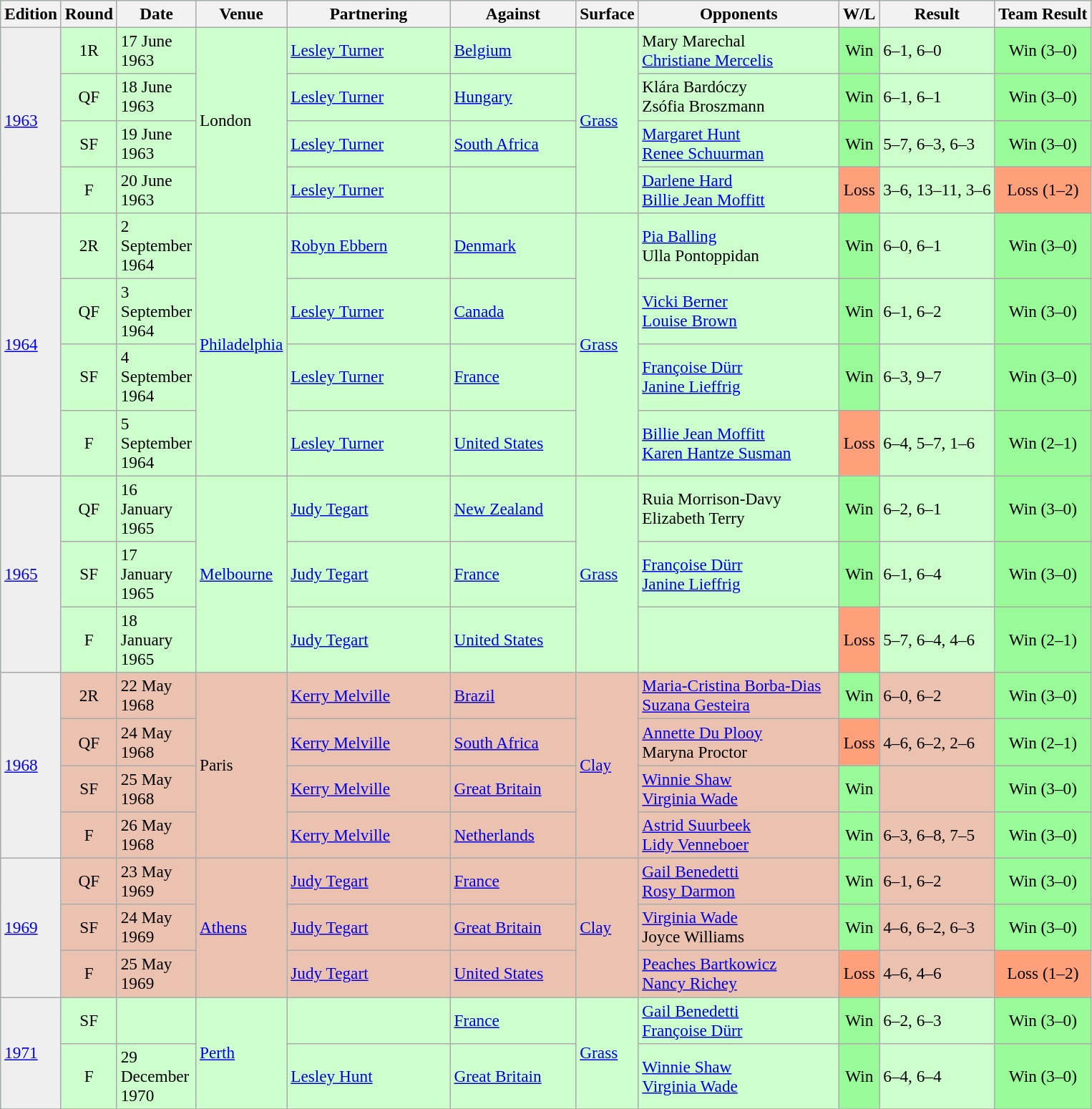<table class=wikitable style=font-size:97%;background:#CCFFCC>
<tr>
<th>Edition</th>
<th>Round</th>
<th width=50>Date</th>
<th width=40>Venue</th>
<th width=145>Partnering</th>
<th width=110>Against</th>
<th>Surface</th>
<th width=180>Opponents</th>
<th>W/L</th>
<th>Result</th>
<th>Team Result</th>
</tr>
<tr>
<td rowspan=4 bgcolor=#EFEFEF><a href='#'>1963</a></td>
<td style=text-align:center>1R</td>
<td>17 June 1963</td>
<td rowspan=4>London</td>
<td> <a href='#'>Lesley Turner</a></td>
<td> <a href='#'>Belgium</a></td>
<td rowspan=4><a href='#'>Grass</a></td>
<td> Mary Marechal<br> <a href='#'>Christiane Mercelis</a></td>
<td style=text-align:center;background:#98fb98>Win</td>
<td>6–1, 6–0</td>
<td style=text-align:center;background:#98fb98>Win (3–0)</td>
</tr>
<tr>
<td style=text-align:center>QF</td>
<td>18 June 1963</td>
<td> <a href='#'>Lesley Turner</a></td>
<td> <a href='#'>Hungary</a></td>
<td> Klára Bardóczy<br> Zsófia Broszmann</td>
<td style=text-align:center;background:#98fb98>Win</td>
<td>6–1, 6–1</td>
<td style=text-align:center;background:#98fb98>Win (3–0)</td>
</tr>
<tr>
<td style=text-align:center>SF</td>
<td>19 June 1963</td>
<td> <a href='#'>Lesley Turner</a></td>
<td> <a href='#'>South Africa</a></td>
<td> <a href='#'>Margaret Hunt</a><br> <a href='#'>Renee Schuurman</a></td>
<td style=text-align:center;background:#98fb98>Win</td>
<td>5–7, 6–3, 6–3</td>
<td style=text-align:center;background:#98fb98>Win (3–0)</td>
</tr>
<tr>
<td style=text-align:center>F</td>
<td>20 June 1963</td>
<td> <a href='#'>Lesley Turner</a></td>
<td></td>
<td> <a href='#'>Darlene Hard</a><br> <a href='#'>Billie Jean Moffitt</a></td>
<td style=text-align:center;background:#ffa07a>Loss</td>
<td>3–6, 13–11, 3–6</td>
<td style=text-align:center;background:#ffa07a>Loss (1–2)</td>
</tr>
<tr>
<td rowspan=4 bgcolor=#EFEFEF><a href='#'>1964</a></td>
<td style=text-align:center>2R</td>
<td>2 September 1964</td>
<td rowspan=4><a href='#'>Philadelphia</a></td>
<td> <a href='#'>Robyn Ebbern</a></td>
<td> <a href='#'>Denmark</a></td>
<td rowspan=4><a href='#'>Grass</a></td>
<td> <a href='#'>Pia Balling</a><br> Ulla Pontoppidan</td>
<td style=text-align:center;background:#98fb98>Win</td>
<td>6–0, 6–1</td>
<td style=text-align:center;background:#98fb98>Win (3–0)</td>
</tr>
<tr>
<td style=text-align:center>QF</td>
<td>3 September 1964</td>
<td> <a href='#'>Lesley Turner</a></td>
<td> <a href='#'>Canada</a></td>
<td> <a href='#'>Vicki Berner</a><br> <a href='#'>Louise Brown</a></td>
<td style=text-align:center;background:#98fb98>Win</td>
<td>6–1, 6–2</td>
<td style=text-align:center;background:#98fb98>Win (3–0)</td>
</tr>
<tr>
<td style=text-align:center>SF</td>
<td>4 September 1964</td>
<td> <a href='#'>Lesley Turner</a></td>
<td> <a href='#'>France</a></td>
<td> <a href='#'>Françoise Dürr</a><br> <a href='#'>Janine Lieffrig</a></td>
<td style=text-align:center;background:#98fb98>Win</td>
<td>6–3, 9–7</td>
<td style=text-align:center;background:#98fb98>Win (3–0)</td>
</tr>
<tr>
<td style=text-align:center>F</td>
<td>5 September 1964</td>
<td> <a href='#'>Lesley Turner</a></td>
<td> <a href='#'>United States</a></td>
<td> <a href='#'>Billie Jean Moffitt</a><br> <a href='#'>Karen Hantze Susman</a></td>
<td style=text-align:center;background:#ffa07a>Loss</td>
<td>6–4, 5–7, 1–6</td>
<td style=text-align:center;background:#98fb98>Win (2–1)</td>
</tr>
<tr>
<td rowspan=3 bgcolor=#EFEFEF><a href='#'>1965</a></td>
<td style=text-align:center>QF</td>
<td>16 January 1965</td>
<td rowspan=3><a href='#'>Melbourne</a></td>
<td> <a href='#'>Judy Tegart</a></td>
<td> <a href='#'>New Zealand</a></td>
<td rowspan=3><a href='#'>Grass</a></td>
<td> Ruia Morrison-Davy<br> Elizabeth Terry</td>
<td style=text-align:center;background:#98fb98>Win</td>
<td>6–2, 6–1</td>
<td style=text-align:center;background:#98fb98>Win (3–0)</td>
</tr>
<tr>
<td style=text-align:center>SF</td>
<td>17 January 1965</td>
<td> <a href='#'>Judy Tegart</a></td>
<td> <a href='#'>France</a></td>
<td> <a href='#'>Françoise Dürr</a><br> <a href='#'>Janine Lieffrig</a></td>
<td style=text-align:center;background:#98fb98>Win</td>
<td>6–1, 6–4</td>
<td style=text-align:center;background:#98fb98>Win (3–0)</td>
</tr>
<tr>
<td style=text-align:center>F</td>
<td>18 January 1965</td>
<td> <a href='#'>Judy Tegart</a></td>
<td> <a href='#'>United States</a></td>
<td></td>
<td style=text-align:center;background:#ffa07a>Loss</td>
<td>5–7, 6–4, 4–6</td>
<td style=text-align:center;background:#98fb98>Win (2–1)</td>
</tr>
<tr bgcolor=#EBC2AF>
<td rowspan=4 bgcolor=#EFEFEF><a href='#'>1968</a></td>
<td style=text-align:center>2R</td>
<td>22 May 1968</td>
<td rowspan=4>Paris</td>
<td> <a href='#'>Kerry Melville</a></td>
<td> <a href='#'>Brazil</a></td>
<td rowspan=4><a href='#'>Clay</a></td>
<td> <a href='#'>Maria-Cristina Borba-Dias</a><br> <a href='#'>Suzana Gesteira</a></td>
<td style=text-align:center;background:#98fb98>Win</td>
<td>6–0, 6–2</td>
<td style=text-align:center;background:#98fb98>Win (3–0)</td>
</tr>
<tr bgcolor=#EBC2AF>
<td style=text-align:center>QF</td>
<td>24 May 1968</td>
<td> <a href='#'>Kerry Melville</a></td>
<td> <a href='#'>South Africa</a></td>
<td> <a href='#'>Annette Du Plooy</a><br> Maryna Proctor</td>
<td style=text-align:center;background:#ffa07a>Loss</td>
<td>4–6, 6–2, 2–6</td>
<td style=text-align:center;background:#98fb98>Win (2–1)</td>
</tr>
<tr bgcolor=#EBC2AF>
<td style=text-align:center>SF</td>
<td>25 May 1968</td>
<td> <a href='#'>Kerry Melville</a></td>
<td> <a href='#'>Great Britain</a></td>
<td> <a href='#'>Winnie Shaw</a><br> <a href='#'>Virginia Wade</a></td>
<td style=text-align:center;background:#98fb98>Win</td>
<td></td>
<td style=text-align:center;background:#98fb98>Win (3–0)</td>
</tr>
<tr bgcolor=#EBC2AF>
<td style=text-align:center>F</td>
<td>26 May 1968</td>
<td> <a href='#'>Kerry Melville</a></td>
<td> <a href='#'>Netherlands</a></td>
<td> <a href='#'>Astrid Suurbeek</a><br> <a href='#'>Lidy Venneboer</a></td>
<td style=text-align:center;background:#98fb98>Win</td>
<td>6–3, 6–8, 7–5</td>
<td style=text-align:center;background:#98fb98>Win (3–0)</td>
</tr>
<tr bgcolor=#EBC2AF>
<td rowspan=3 bgcolor=#EFEFEF><a href='#'>1969</a></td>
<td style=text-align:center>QF</td>
<td>23 May 1969</td>
<td rowspan=3><a href='#'>Athens</a></td>
<td> <a href='#'>Judy Tegart</a></td>
<td> <a href='#'>France</a></td>
<td rowspan=3><a href='#'>Clay</a></td>
<td> <a href='#'>Gail Benedetti</a><br> <a href='#'>Rosy Darmon</a></td>
<td style=text-align:center;background:#98fb98>Win</td>
<td>6–1, 6–2</td>
<td style=text-align:center;background:#98fb98>Win (3–0)</td>
</tr>
<tr bgcolor=#EBC2AF>
<td style=text-align:center>SF</td>
<td>24 May 1969</td>
<td> <a href='#'>Judy Tegart</a></td>
<td> <a href='#'>Great Britain</a></td>
<td> <a href='#'>Virginia Wade</a><br> Joyce Williams</td>
<td style=text-align:center;background:#98fb98>Win</td>
<td>4–6, 6–2, 6–3</td>
<td style=text-align:center;background:#98fb98>Win (3–0)</td>
</tr>
<tr bgcolor=#EBC2AF>
<td style=text-align:center>F</td>
<td>25 May 1969</td>
<td> <a href='#'>Judy Tegart</a></td>
<td> <a href='#'>United States</a></td>
<td> <a href='#'>Peaches Bartkowicz</a><br> <a href='#'>Nancy Richey</a></td>
<td style=text-align:center;background:#ffa07a>Loss</td>
<td>4–6, 4–6</td>
<td style=text-align:center;background:#ffa07a>Loss (1–2)</td>
</tr>
<tr>
<td rowspan=2 bgcolor=#EFEFEF><a href='#'>1971</a></td>
<td style=text-align:center>SF</td>
<td></td>
<td rowspan=2><a href='#'>Perth</a></td>
<td></td>
<td> <a href='#'>France</a></td>
<td rowspan=2><a href='#'>Grass</a></td>
<td> <a href='#'>Gail Benedetti</a><br> <a href='#'>Françoise Dürr</a></td>
<td style=text-align:center;background:#98fb98>Win</td>
<td>6–2, 6–3</td>
<td style=text-align:center;background:#98fb98>Win (3–0)</td>
</tr>
<tr>
<td style=text-align:center>F</td>
<td>29 December 1970</td>
<td> <a href='#'>Lesley Hunt</a></td>
<td> <a href='#'>Great Britain</a></td>
<td> <a href='#'>Winnie Shaw</a><br> <a href='#'>Virginia Wade</a></td>
<td style=text-align:center;background:#98fb98>Win</td>
<td>6–4, 6–4</td>
<td style=text-align:center;background:#98fb98>Win (3–0)</td>
</tr>
<tr>
</tr>
</table>
